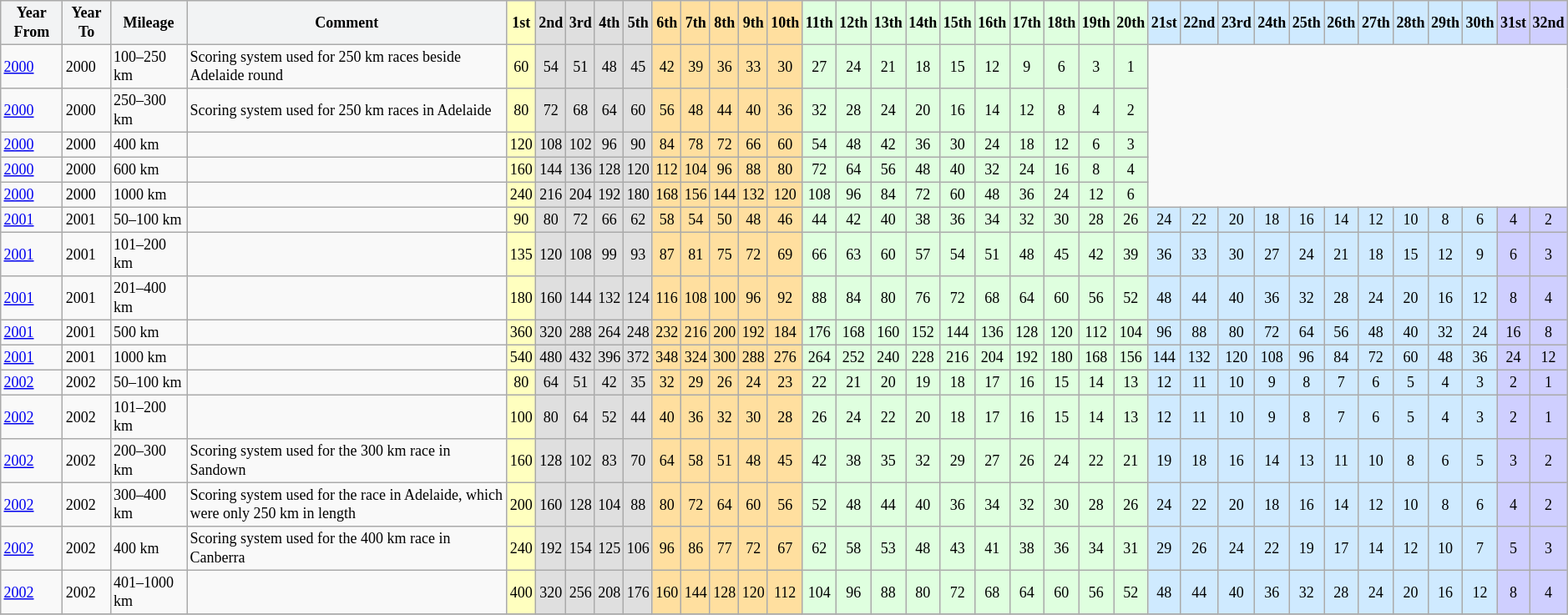<table border="2" cellpadding="2" cellspacing="0" style="margin:0 1em 0 0; background:#f9f9f9; border:1px #aaa solid; border-collapse:collapse; font-size:75%;">
<tr>
<th bgcolor=f2f3f4>Year From</th>
<th bgcolor=f2f3f4>Year To</th>
<th bgcolor=f2f3f4>Mileage</th>
<th bgcolor=f2f3f4>Comment</th>
<td bgcolor=ffffbf align="center"><strong>1st</strong></td>
<td bgcolor=dfdfdf align="center"><strong>2nd</strong></td>
<td bgcolor=dfdfdf align="center"><strong>3rd</strong></td>
<td bgcolor=dfdfdf align="center"><strong>4th</strong></td>
<td bgcolor=dfdfdf align="center"><strong>5th</strong></td>
<td bgcolor=ffdf9f align="center"><strong>6th</strong></td>
<td bgcolor=ffdf9f align="center"><strong>7th</strong></td>
<td bgcolor=ffdf9f align="center"><strong>8th</strong></td>
<td bgcolor=ffdf9f align="center"><strong>9th</strong></td>
<td bgcolor=ffdf9f align="center"><strong>10th</strong></td>
<td bgcolor=dfffdf align="center"><strong>11th</strong></td>
<td bgcolor=dfffdf align="center"><strong>12th</strong></td>
<td bgcolor=dfffdf align="center"><strong>13th</strong></td>
<td bgcolor=dfffdf align="center"><strong>14th</strong></td>
<td bgcolor=dfffdf align="center"><strong>15th</strong></td>
<td bgcolor=dfffdf align="center"><strong>16th</strong></td>
<td bgcolor=dfffdf align="center"><strong>17th</strong></td>
<td bgcolor=dfffdf align="center"><strong>18th</strong></td>
<td bgcolor=dfffdf align="center"><strong>19th</strong></td>
<td bgcolor=dfffdf align="center"><strong>20th</strong></td>
<td bgcolor=cfeaff align="center"><strong>21st</strong></td>
<td bgcolor=cfeaff align="center"><strong>22nd</strong></td>
<td bgcolor=cfeaff align="center"><strong>23rd</strong></td>
<td bgcolor=cfeaff align="center"><strong>24th</strong></td>
<td bgcolor=cfeaff align="center"><strong>25th</strong></td>
<td bgcolor=cfeaff align="center"><strong>26th</strong></td>
<td bgcolor=cfeaff align="center"><strong>27th</strong></td>
<td bgcolor=cfeaff align="center"><strong>28th</strong></td>
<td bgcolor=cfeaff align="center"><strong>29th</strong></td>
<td bgcolor=cfeaff align="center"><strong>30th</strong></td>
<td bgcolor=cfcfff align="center"><strong>31st</strong></td>
<td bgcolor=cfcfff align="center"><strong>32nd</strong></td>
</tr>
<tr>
<td><a href='#'>2000</a></td>
<td>2000</td>
<td>100–250 km</td>
<td>Scoring system used for 250 km races beside Adelaide round</td>
<td bgcolor=ffffbf align="center">60</td>
<td bgcolor=dfdfdf align="center">54</td>
<td bgcolor=dfdfdf align="center">51</td>
<td bgcolor=dfdfdf align="center">48</td>
<td bgcolor=dfdfdf align="center">45</td>
<td bgcolor=ffdf9f align="center">42</td>
<td bgcolor=ffdf9f align="center">39</td>
<td bgcolor=ffdf9f align="center">36</td>
<td bgcolor=ffdf9f align="center">33</td>
<td bgcolor=ffdf9f align="center">30</td>
<td bgcolor=dfffdf align="center">27</td>
<td bgcolor=dfffdf align="center">24</td>
<td bgcolor=dfffdf align="center">21</td>
<td bgcolor=dfffdf align="center">18</td>
<td bgcolor=dfffdf align="center">15</td>
<td bgcolor=dfffdf align="center">12</td>
<td bgcolor=dfffdf align="center">9</td>
<td bgcolor=dfffdf align="center">6</td>
<td bgcolor=dfffdf align="center">3</td>
<td bgcolor=dfffdf align="center">1</td>
</tr>
<tr>
<td><a href='#'>2000</a></td>
<td>2000</td>
<td>250–300 km</td>
<td>Scoring system used for 250 km races in Adelaide</td>
<td bgcolor=ffffbf align="center">80</td>
<td bgcolor=dfdfdf align="center">72</td>
<td bgcolor=dfdfdf align="center">68</td>
<td bgcolor=dfdfdf align="center">64</td>
<td bgcolor=dfdfdf align="center">60</td>
<td bgcolor=ffdf9f align="center">56</td>
<td bgcolor=ffdf9f align="center">48</td>
<td bgcolor=ffdf9f align="center">44</td>
<td bgcolor=ffdf9f align="center">40</td>
<td bgcolor=ffdf9f align="center">36</td>
<td bgcolor=dfffdf align="center">32</td>
<td bgcolor=dfffdf align="center">28</td>
<td bgcolor=dfffdf align="center">24</td>
<td bgcolor=dfffdf align="center">20</td>
<td bgcolor=dfffdf align="center">16</td>
<td bgcolor=dfffdf align="center">14</td>
<td bgcolor=dfffdf align="center">12</td>
<td bgcolor=dfffdf align="center">8</td>
<td bgcolor=dfffdf align="center">4</td>
<td bgcolor=dfffdf align="center">2</td>
</tr>
<tr>
<td><a href='#'>2000</a></td>
<td>2000</td>
<td>400 km</td>
<td></td>
<td bgcolor=ffffbf align="center">120</td>
<td bgcolor=dfdfdf align="center">108</td>
<td bgcolor=dfdfdf align="center">102</td>
<td bgcolor=dfdfdf align="center">96</td>
<td bgcolor=dfdfdf align="center">90</td>
<td bgcolor=ffdf9f align="center">84</td>
<td bgcolor=ffdf9f align="center">78</td>
<td bgcolor=ffdf9f align="center">72</td>
<td bgcolor=ffdf9f align="center">66</td>
<td bgcolor=ffdf9f align="center">60</td>
<td bgcolor=dfffdf align="center">54</td>
<td bgcolor=dfffdf align="center">48</td>
<td bgcolor=dfffdf align="center">42</td>
<td bgcolor=dfffdf align="center">36</td>
<td bgcolor=dfffdf align="center">30</td>
<td bgcolor=dfffdf align="center">24</td>
<td bgcolor=dfffdf align="center">18</td>
<td bgcolor=dfffdf align="center">12</td>
<td bgcolor=dfffdf align="center">6</td>
<td bgcolor=dfffdf align="center">3</td>
</tr>
<tr>
<td><a href='#'>2000</a></td>
<td>2000</td>
<td>600 km</td>
<td></td>
<td bgcolor=ffffbf align="center">160</td>
<td bgcolor=dfdfdf align="center">144</td>
<td bgcolor=dfdfdf align="center">136</td>
<td bgcolor=dfdfdf align="center">128</td>
<td bgcolor=dfdfdf align="center">120</td>
<td bgcolor=ffdf9f align="center">112</td>
<td bgcolor=ffdf9f align="center">104</td>
<td bgcolor=ffdf9f align="center">96</td>
<td bgcolor=ffdf9f align="center">88</td>
<td bgcolor=ffdf9f align="center">80</td>
<td bgcolor=dfffdf align="center">72</td>
<td bgcolor=dfffdf align="center">64</td>
<td bgcolor=dfffdf align="center">56</td>
<td bgcolor=dfffdf align="center">48</td>
<td bgcolor=dfffdf align="center">40</td>
<td bgcolor=dfffdf align="center">32</td>
<td bgcolor=dfffdf align="center">24</td>
<td bgcolor=dfffdf align="center">16</td>
<td bgcolor=dfffdf align="center">8</td>
<td bgcolor=dfffdf align="center">4</td>
</tr>
<tr>
<td><a href='#'>2000</a></td>
<td>2000</td>
<td>1000 km</td>
<td></td>
<td bgcolor=ffffbf align="center">240</td>
<td bgcolor=dfdfdf align="center">216</td>
<td bgcolor=dfdfdf align="center">204</td>
<td bgcolor=dfdfdf align="center">192</td>
<td bgcolor=dfdfdf align="center">180</td>
<td bgcolor=ffdf9f align="center">168</td>
<td bgcolor=ffdf9f align="center">156</td>
<td bgcolor=ffdf9f align="center">144</td>
<td bgcolor=ffdf9f align="center">132</td>
<td bgcolor=ffdf9f align="center">120</td>
<td bgcolor=dfffdf align="center">108</td>
<td bgcolor=dfffdf align="center">96</td>
<td bgcolor=dfffdf align="center">84</td>
<td bgcolor=dfffdf align="center">72</td>
<td bgcolor=dfffdf align="center">60</td>
<td bgcolor=dfffdf align="center">48</td>
<td bgcolor=dfffdf align="center">36</td>
<td bgcolor=dfffdf align="center">24</td>
<td bgcolor=dfffdf align="center">12</td>
<td bgcolor=dfffdf align="center">6</td>
</tr>
<tr>
<td><a href='#'>2001</a></td>
<td>2001</td>
<td>50–100 km</td>
<td></td>
<td bgcolor=ffffbf align="center">90</td>
<td bgcolor=dfdfdf align="center">80</td>
<td bgcolor=dfdfdf align="center">72</td>
<td bgcolor=dfdfdf align="center">66</td>
<td bgcolor=dfdfdf align="center">62</td>
<td bgcolor=ffdf9f align="center">58</td>
<td bgcolor=ffdf9f align="center">54</td>
<td bgcolor=ffdf9f align="center">50</td>
<td bgcolor=ffdf9f align="center">48</td>
<td bgcolor=ffdf9f align="center">46</td>
<td bgcolor=dfffdf align="center">44</td>
<td bgcolor=dfffdf align="center">42</td>
<td bgcolor=dfffdf align="center">40</td>
<td bgcolor=dfffdf align="center">38</td>
<td bgcolor=dfffdf align="center">36</td>
<td bgcolor=dfffdf align="center">34</td>
<td bgcolor=dfffdf align="center">32</td>
<td bgcolor=dfffdf align="center">30</td>
<td bgcolor=dfffdf align="center">28</td>
<td bgcolor=dfffdf align="center">26</td>
<td bgcolor=cfeaff align="center">24</td>
<td bgcolor=cfeaff align="center">22</td>
<td bgcolor=cfeaff align="center">20</td>
<td bgcolor=cfeaff align="center">18</td>
<td bgcolor=cfeaff align="center">16</td>
<td bgcolor=cfeaff align="center">14</td>
<td bgcolor=cfeaff align="center">12</td>
<td bgcolor=cfeaff align="center">10</td>
<td bgcolor=cfeaff align="center">8</td>
<td bgcolor=cfeaff align="center">6</td>
<td bgcolor=cfcfff align="center">4</td>
<td bgcolor=cfcfff align="center">2</td>
</tr>
<tr>
<td><a href='#'>2001</a></td>
<td>2001</td>
<td>101–200 km</td>
<td></td>
<td bgcolor=ffffbf align="center">135</td>
<td bgcolor=dfdfdf align="center">120</td>
<td bgcolor=dfdfdf align="center">108</td>
<td bgcolor=dfdfdf align="center">99</td>
<td bgcolor=dfdfdf align="center">93</td>
<td bgcolor=ffdf9f align="center">87</td>
<td bgcolor=ffdf9f align="center">81</td>
<td bgcolor=ffdf9f align="center">75</td>
<td bgcolor=ffdf9f align="center">72</td>
<td bgcolor=ffdf9f align="center">69</td>
<td bgcolor=dfffdf align="center">66</td>
<td bgcolor=dfffdf align="center">63</td>
<td bgcolor=dfffdf align="center">60</td>
<td bgcolor=dfffdf align="center">57</td>
<td bgcolor=dfffdf align="center">54</td>
<td bgcolor=dfffdf align="center">51</td>
<td bgcolor=dfffdf align="center">48</td>
<td bgcolor=dfffdf align="center">45</td>
<td bgcolor=dfffdf align="center">42</td>
<td bgcolor=dfffdf align="center">39</td>
<td bgcolor=cfeaff align="center">36</td>
<td bgcolor=cfeaff align="center">33</td>
<td bgcolor=cfeaff align="center">30</td>
<td bgcolor=cfeaff align="center">27</td>
<td bgcolor=cfeaff align="center">24</td>
<td bgcolor=cfeaff align="center">21</td>
<td bgcolor=cfeaff align="center">18</td>
<td bgcolor=cfeaff align="center">15</td>
<td bgcolor=cfeaff align="center">12</td>
<td bgcolor=cfeaff align="center">9</td>
<td bgcolor=cfcfff align="center">6</td>
<td bgcolor=cfcfff align="center">3</td>
</tr>
<tr>
<td><a href='#'>2001</a></td>
<td>2001</td>
<td>201–400 km</td>
<td></td>
<td bgcolor=ffffbf align="center">180</td>
<td bgcolor=dfdfdf align="center">160</td>
<td bgcolor=dfdfdf align="center">144</td>
<td bgcolor=dfdfdf align="center">132</td>
<td bgcolor=dfdfdf align="center">124</td>
<td bgcolor=ffdf9f align="center">116</td>
<td bgcolor=ffdf9f align="center">108</td>
<td bgcolor=ffdf9f align="center">100</td>
<td bgcolor=ffdf9f align="center">96</td>
<td bgcolor=ffdf9f align="center">92</td>
<td bgcolor=dfffdf align="center">88</td>
<td bgcolor=dfffdf align="center">84</td>
<td bgcolor=dfffdf align="center">80</td>
<td bgcolor=dfffdf align="center">76</td>
<td bgcolor=dfffdf align="center">72</td>
<td bgcolor=dfffdf align="center">68</td>
<td bgcolor=dfffdf align="center">64</td>
<td bgcolor=dfffdf align="center">60</td>
<td bgcolor=dfffdf align="center">56</td>
<td bgcolor=dfffdf align="center">52</td>
<td bgcolor=cfeaff align="center">48</td>
<td bgcolor=cfeaff align="center">44</td>
<td bgcolor=cfeaff align="center">40</td>
<td bgcolor=cfeaff align="center">36</td>
<td bgcolor=cfeaff align="center">32</td>
<td bgcolor=cfeaff align="center">28</td>
<td bgcolor=cfeaff align="center">24</td>
<td bgcolor=cfeaff align="center">20</td>
<td bgcolor=cfeaff align="center">16</td>
<td bgcolor=cfeaff align="center">12</td>
<td bgcolor=cfcfff align="center">8</td>
<td bgcolor=cfcfff align="center">4</td>
</tr>
<tr>
<td><a href='#'>2001</a></td>
<td>2001</td>
<td>500 km</td>
<td></td>
<td bgcolor=ffffbf align="center">360</td>
<td bgcolor=dfdfdf align="center">320</td>
<td bgcolor=dfdfdf align="center">288</td>
<td bgcolor=dfdfdf align="center">264</td>
<td bgcolor=dfdfdf align="center">248</td>
<td bgcolor=ffdf9f align="center">232</td>
<td bgcolor=ffdf9f align="center">216</td>
<td bgcolor=ffdf9f align="center">200</td>
<td bgcolor=ffdf9f align="center">192</td>
<td bgcolor=ffdf9f align="center">184</td>
<td bgcolor=dfffdf align="center">176</td>
<td bgcolor=dfffdf align="center">168</td>
<td bgcolor=dfffdf align="center">160</td>
<td bgcolor=dfffdf align="center">152</td>
<td bgcolor=dfffdf align="center">144</td>
<td bgcolor=dfffdf align="center">136</td>
<td bgcolor=dfffdf align="center">128</td>
<td bgcolor=dfffdf align="center">120</td>
<td bgcolor=dfffdf align="center">112</td>
<td bgcolor=dfffdf align="center">104</td>
<td bgcolor=cfeaff align="center">96</td>
<td bgcolor=cfeaff align="center">88</td>
<td bgcolor=cfeaff align="center">80</td>
<td bgcolor=cfeaff align="center">72</td>
<td bgcolor=cfeaff align="center">64</td>
<td bgcolor=cfeaff align="center">56</td>
<td bgcolor=cfeaff align="center">48</td>
<td bgcolor=cfeaff align="center">40</td>
<td bgcolor=cfeaff align="center">32</td>
<td bgcolor=cfeaff align="center">24</td>
<td bgcolor=cfcfff align="center">16</td>
<td bgcolor=cfcfff align="center">8</td>
</tr>
<tr>
<td><a href='#'>2001</a></td>
<td>2001</td>
<td>1000 km</td>
<td></td>
<td bgcolor=ffffbf align="center">540</td>
<td bgcolor=dfdfdf align="center">480</td>
<td bgcolor=dfdfdf align="center">432</td>
<td bgcolor=dfdfdf align="center">396</td>
<td bgcolor=dfdfdf align="center">372</td>
<td bgcolor=ffdf9f align="center">348</td>
<td bgcolor=ffdf9f align="center">324</td>
<td bgcolor=ffdf9f align="center">300</td>
<td bgcolor=ffdf9f align="center">288</td>
<td bgcolor=ffdf9f align="center">276</td>
<td bgcolor=dfffdf align="center">264</td>
<td bgcolor=dfffdf align="center">252</td>
<td bgcolor=dfffdf align="center">240</td>
<td bgcolor=dfffdf align="center">228</td>
<td bgcolor=dfffdf align="center">216</td>
<td bgcolor=dfffdf align="center">204</td>
<td bgcolor=dfffdf align="center">192</td>
<td bgcolor=dfffdf align="center">180</td>
<td bgcolor=dfffdf align="center">168</td>
<td bgcolor=dfffdf align="center">156</td>
<td bgcolor=cfeaff align="center">144</td>
<td bgcolor=cfeaff align="center">132</td>
<td bgcolor=cfeaff align="center">120</td>
<td bgcolor=cfeaff align="center">108</td>
<td bgcolor=cfeaff align="center">96</td>
<td bgcolor=cfeaff align="center">84</td>
<td bgcolor=cfeaff align="center">72</td>
<td bgcolor=cfeaff align="center">60</td>
<td bgcolor=cfeaff align="center">48</td>
<td bgcolor=cfeaff align="center">36</td>
<td bgcolor=cfcfff align="center">24</td>
<td bgcolor=cfcfff align="center">12</td>
</tr>
<tr>
<td><a href='#'>2002</a></td>
<td>2002</td>
<td>50–100 km</td>
<td></td>
<td bgcolor="ffffbf" align="center">80</td>
<td bgcolor=dfdfdf align="center">64</td>
<td bgcolor=dfdfdf align="center">51</td>
<td bgcolor=dfdfdf align="center">42</td>
<td bgcolor=dfdfdf align="center">35</td>
<td bgcolor=ffdf9f align="center">32</td>
<td bgcolor=ffdf9f align="center">29</td>
<td bgcolor=ffdf9f align="center">26</td>
<td bgcolor=ffdf9f align="center">24</td>
<td bgcolor=ffdf9f align="center">23</td>
<td bgcolor=dfffdf align="center">22</td>
<td bgcolor=dfffdf align="center">21</td>
<td bgcolor=dfffdf align="center">20</td>
<td bgcolor=dfffdf align="center">19</td>
<td bgcolor=dfffdf align="center">18</td>
<td bgcolor=dfffdf align="center">17</td>
<td bgcolor=dfffdf align="center">16</td>
<td bgcolor=dfffdf align="center">15</td>
<td bgcolor=dfffdf align="center">14</td>
<td bgcolor=dfffdf align="center">13</td>
<td bgcolor=cfeaff align="center">12</td>
<td bgcolor=cfeaff align="center">11</td>
<td bgcolor=cfeaff align="center">10</td>
<td bgcolor=cfeaff align="center">9</td>
<td bgcolor=cfeaff align="center">8</td>
<td bgcolor=cfeaff align="center">7</td>
<td bgcolor=cfeaff align="center">6</td>
<td bgcolor=cfeaff align="center">5</td>
<td bgcolor=cfeaff align="center">4</td>
<td bgcolor=cfeaff align="center">3</td>
<td bgcolor=cfcfff align="center">2</td>
<td bgcolor=cfcfff align="center">1</td>
</tr>
<tr>
<td><a href='#'>2002</a></td>
<td>2002</td>
<td>101–200 km</td>
<td></td>
<td bgcolor="ffffbf" align="center">100</td>
<td bgcolor=dfdfdf align="center">80</td>
<td bgcolor=dfdfdf align="center">64</td>
<td bgcolor=dfdfdf align="center">52</td>
<td bgcolor=dfdfdf align="center">44</td>
<td bgcolor=ffdf9f align="center">40</td>
<td bgcolor=ffdf9f align="center">36</td>
<td bgcolor=ffdf9f align="center">32</td>
<td bgcolor=ffdf9f align="center">30</td>
<td bgcolor=ffdf9f align="center">28</td>
<td bgcolor=dfffdf align="center">26</td>
<td bgcolor=dfffdf align="center">24</td>
<td bgcolor=dfffdf align="center">22</td>
<td bgcolor=dfffdf align="center">20</td>
<td bgcolor=dfffdf align="center">18</td>
<td bgcolor=dfffdf align="center">17</td>
<td bgcolor=dfffdf align="center">16</td>
<td bgcolor=dfffdf align="center">15</td>
<td bgcolor=dfffdf align="center">14</td>
<td bgcolor=dfffdf align="center">13</td>
<td bgcolor=cfeaff align="center">12</td>
<td bgcolor=cfeaff align="center">11</td>
<td bgcolor=cfeaff align="center">10</td>
<td bgcolor=cfeaff align="center">9</td>
<td bgcolor=cfeaff align="center">8</td>
<td bgcolor=cfeaff align="center">7</td>
<td bgcolor=cfeaff align="center">6</td>
<td bgcolor=cfeaff align="center">5</td>
<td bgcolor=cfeaff align="center">4</td>
<td bgcolor=cfeaff align="center">3</td>
<td bgcolor=cfcfff align="center">2</td>
<td bgcolor=cfcfff align="center">1</td>
</tr>
<tr>
<td><a href='#'>2002</a></td>
<td>2002</td>
<td>200–300 km</td>
<td>Scoring system used for the 300 km race in Sandown</td>
<td bgcolor="ffffbf" align="center">160</td>
<td bgcolor=dfdfdf align="center">128</td>
<td bgcolor=dfdfdf align="center">102</td>
<td bgcolor=dfdfdf align="center">83</td>
<td bgcolor=dfdfdf align="center">70</td>
<td bgcolor=ffdf9f align="center">64</td>
<td bgcolor=ffdf9f align="center">58</td>
<td bgcolor=ffdf9f align="center">51</td>
<td bgcolor=ffdf9f align="center">48</td>
<td bgcolor=ffdf9f align="center">45</td>
<td bgcolor=dfffdf align="center">42</td>
<td bgcolor=dfffdf align="center">38</td>
<td bgcolor=dfffdf align="center">35</td>
<td bgcolor=dfffdf align="center">32</td>
<td bgcolor=dfffdf align="center">29</td>
<td bgcolor=dfffdf align="center">27</td>
<td bgcolor=dfffdf align="center">26</td>
<td bgcolor=dfffdf align="center">24</td>
<td bgcolor=dfffdf align="center">22</td>
<td bgcolor=dfffdf align="center">21</td>
<td bgcolor=cfeaff align="center">19</td>
<td bgcolor=cfeaff align="center">18</td>
<td bgcolor=cfeaff align="center">16</td>
<td bgcolor=cfeaff align="center">14</td>
<td bgcolor=cfeaff align="center">13</td>
<td bgcolor=cfeaff align="center">11</td>
<td bgcolor=cfeaff align="center">10</td>
<td bgcolor=cfeaff align="center">8</td>
<td bgcolor=cfeaff align="center">6</td>
<td bgcolor=cfeaff align="center">5</td>
<td bgcolor=cfcfff align="center">3</td>
<td bgcolor=cfcfff align="center">2</td>
</tr>
<tr>
<td><a href='#'>2002</a></td>
<td>2002</td>
<td>300–400 km</td>
<td>Scoring system used for the race in Adelaide, which were only 250 km in length</td>
<td bgcolor="ffffbf" align="center">200</td>
<td bgcolor=dfdfdf align="center">160</td>
<td bgcolor=dfdfdf align="center">128</td>
<td bgcolor=dfdfdf align="center">104</td>
<td bgcolor=dfdfdf align="center">88</td>
<td bgcolor=ffdf9f align="center">80</td>
<td bgcolor=ffdf9f align="center">72</td>
<td bgcolor=ffdf9f align="center">64</td>
<td bgcolor=ffdf9f align="center">60</td>
<td bgcolor=ffdf9f align="center">56</td>
<td bgcolor=dfffdf align="center">52</td>
<td bgcolor=dfffdf align="center">48</td>
<td bgcolor=dfffdf align="center">44</td>
<td bgcolor=dfffdf align="center">40</td>
<td bgcolor=dfffdf align="center">36</td>
<td bgcolor=dfffdf align="center">34</td>
<td bgcolor=dfffdf align="center">32</td>
<td bgcolor=dfffdf align="center">30</td>
<td bgcolor=dfffdf align="center">28</td>
<td bgcolor=dfffdf align="center">26</td>
<td bgcolor=cfeaff align="center">24</td>
<td bgcolor=cfeaff align="center">22</td>
<td bgcolor=cfeaff align="center">20</td>
<td bgcolor=cfeaff align="center">18</td>
<td bgcolor=cfeaff align="center">16</td>
<td bgcolor=cfeaff align="center">14</td>
<td bgcolor=cfeaff align="center">12</td>
<td bgcolor=cfeaff align="center">10</td>
<td bgcolor=cfeaff align="center">8</td>
<td bgcolor=cfeaff align="center">6</td>
<td bgcolor=cfcfff align="center">4</td>
<td bgcolor=cfcfff align="center">2</td>
</tr>
<tr>
<td><a href='#'>2002</a></td>
<td>2002</td>
<td>400 km</td>
<td>Scoring system used for the 400 km race in Canberra</td>
<td bgcolor="ffffbf" align="center">240</td>
<td bgcolor=dfdfdf align="center">192</td>
<td bgcolor=dfdfdf align="center">154</td>
<td bgcolor=dfdfdf align="center">125</td>
<td bgcolor=dfdfdf align="center">106</td>
<td bgcolor=ffdf9f align="center">96</td>
<td bgcolor=ffdf9f align="center">86</td>
<td bgcolor=ffdf9f align="center">77</td>
<td bgcolor=ffdf9f align="center">72</td>
<td bgcolor=ffdf9f align="center">67</td>
<td bgcolor=dfffdf align="center">62</td>
<td bgcolor=dfffdf align="center">58</td>
<td bgcolor=dfffdf align="center">53</td>
<td bgcolor=dfffdf align="center">48</td>
<td bgcolor=dfffdf align="center">43</td>
<td bgcolor=dfffdf align="center">41</td>
<td bgcolor=dfffdf align="center">38</td>
<td bgcolor=dfffdf align="center">36</td>
<td bgcolor=dfffdf align="center">34</td>
<td bgcolor=dfffdf align="center">31</td>
<td bgcolor=cfeaff align="center">29</td>
<td bgcolor=cfeaff align="center">26</td>
<td bgcolor=cfeaff align="center">24</td>
<td bgcolor=cfeaff align="center">22</td>
<td bgcolor=cfeaff align="center">19</td>
<td bgcolor=cfeaff align="center">17</td>
<td bgcolor=cfeaff align="center">14</td>
<td bgcolor=cfeaff align="center">12</td>
<td bgcolor=cfeaff align="center">10</td>
<td bgcolor=cfeaff align="center">7</td>
<td bgcolor=cfcfff align="center">5</td>
<td bgcolor=cfcfff align="center">3</td>
</tr>
<tr>
<td><a href='#'>2002</a></td>
<td>2002</td>
<td>401–1000 km</td>
<td></td>
<td bgcolor="ffffbf" align="center">400</td>
<td bgcolor=dfdfdf align="center">320</td>
<td bgcolor=dfdfdf align="center">256</td>
<td bgcolor=dfdfdf align="center">208</td>
<td bgcolor=dfdfdf align="center">176</td>
<td bgcolor=ffdf9f align="center">160</td>
<td bgcolor=ffdf9f align="center">144</td>
<td bgcolor=ffdf9f align="center">128</td>
<td bgcolor=ffdf9f align="center">120</td>
<td bgcolor=ffdf9f align="center">112</td>
<td bgcolor=dfffdf align="center">104</td>
<td bgcolor=dfffdf align="center">96</td>
<td bgcolor=dfffdf align="center">88</td>
<td bgcolor=dfffdf align="center">80</td>
<td bgcolor=dfffdf align="center">72</td>
<td bgcolor=dfffdf align="center">68</td>
<td bgcolor=dfffdf align="center">64</td>
<td bgcolor=dfffdf align="center">60</td>
<td bgcolor=dfffdf align="center">56</td>
<td bgcolor=dfffdf align="center">52</td>
<td bgcolor=cfeaff align="center">48</td>
<td bgcolor=cfeaff align="center">44</td>
<td bgcolor=cfeaff align="center">40</td>
<td bgcolor=cfeaff align="center">36</td>
<td bgcolor=cfeaff align="center">32</td>
<td bgcolor=cfeaff align="center">28</td>
<td bgcolor=cfeaff align="center">24</td>
<td bgcolor=cfeaff align="center">20</td>
<td bgcolor=cfeaff align="center">16</td>
<td bgcolor=cfeaff align="center">12</td>
<td bgcolor=cfcfff align="center">8</td>
<td bgcolor=cfcfff align="center">4</td>
</tr>
<tr>
</tr>
</table>
